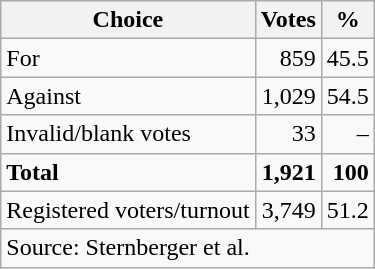<table class=wikitable style=text-align:right>
<tr>
<th>Choice</th>
<th>Votes</th>
<th>%</th>
</tr>
<tr>
<td align=left>For</td>
<td>859</td>
<td>45.5</td>
</tr>
<tr>
<td align=left>Against</td>
<td>1,029</td>
<td>54.5</td>
</tr>
<tr>
<td align=left>Invalid/blank votes</td>
<td>33</td>
<td>–</td>
</tr>
<tr>
<td align=left><strong>Total</strong></td>
<td><strong>1,921</strong></td>
<td><strong>100</strong></td>
</tr>
<tr>
<td align=left>Registered voters/turnout</td>
<td>3,749</td>
<td>51.2</td>
</tr>
<tr>
<td align=left colspan=3>Source: Sternberger et al.</td>
</tr>
</table>
